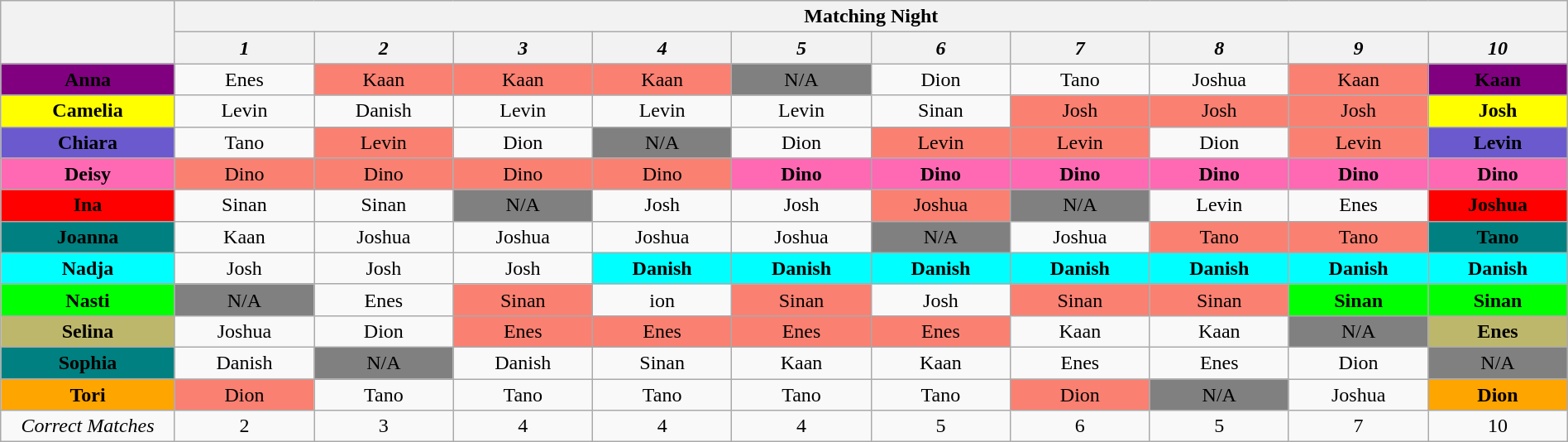<table class="wikitable" style="text-align:center; width:100%;">
<tr>
<th rowspan="2" style="width:10%;"></th>
<th colspan="10" style="text-align:center;">Matching Night</th>
</tr>
<tr>
<th style="text-align:center; width:8%;"><em>1</em></th>
<th style="text-align:center; width:8%;"><em>2</em></th>
<th style="text-align:center; width:8%;"><em>3</em></th>
<th style="text-align:center; width:8%;"><em>4</em></th>
<th style="text-align:center; width:8%;"><em>5</em></th>
<th style="text-align:center; width:8%;"><em>6</em></th>
<th style="text-align:center; width:8%;"><em>7</em></th>
<th style="text-align:center; width:8%;"><em>8</em></th>
<th style="text-align:center; width:8%;"><em>9</em></th>
<th style="text-align:center; width:8%;"><em>10</em></th>
</tr>
<tr>
<td style="background:purple"><strong>Anna</strong></td>
<td>Enes</td>
<td style="background:salmon">Kaan</td>
<td style="background:salmon">Kaan</td>
<td style="background:salmon">Kaan</td>
<td style="background:grey">N/A</td>
<td>Dion</td>
<td>Tano</td>
<td>Joshua</td>
<td style="background:salmon">Kaan</td>
<td style="background:purple"><strong>Kaan</strong></td>
</tr>
<tr>
<td style="background:yellow"><strong>Camelia</strong></td>
<td>Levin</td>
<td>Danish</td>
<td>Levin</td>
<td>Levin</td>
<td>Levin</td>
<td>Sinan</td>
<td style="background:salmon">Josh</td>
<td style="background:salmon">Josh</td>
<td style="background:salmon">Josh</td>
<td style="background:yellow"><strong>Josh</strong></td>
</tr>
<tr>
<td style="background:slateblue"><strong>Chiara</strong></td>
<td>Tano</td>
<td style="background:salmon">Levin</td>
<td>Dion</td>
<td style="background:grey">N/A</td>
<td>Dion</td>
<td style="background:salmon">Levin</td>
<td style="background:salmon">Levin</td>
<td>Dion</td>
<td style="background:salmon">Levin</td>
<td style="background:slateblue"><strong>Levin</strong></td>
</tr>
<tr>
<td style="background:hotpink"><strong>Deisy</strong></td>
<td style="background:salmon">Dino</td>
<td style="background:salmon">Dino</td>
<td style="background:salmon">Dino</td>
<td style="background:salmon">Dino</td>
<td style="background:hotpink"><strong>Dino</strong></td>
<td style="background:hotpink"><strong>Dino</strong></td>
<td style="background:hotpink"><strong>Dino</strong></td>
<td style="background:hotpink"><strong>Dino</strong></td>
<td style="background:hotpink"><strong>Dino</strong></td>
<td style="background:hotpink"><strong>Dino</strong></td>
</tr>
<tr>
<td style="background:red"><strong>Ina</strong></td>
<td>Sinan</td>
<td>Sinan</td>
<td style="background:grey">N/A</td>
<td>Josh</td>
<td>Josh</td>
<td style="background:salmon">Joshua</td>
<td style="background:grey">N/A</td>
<td>Levin</td>
<td>Enes</td>
<td style="background:red"><strong>Joshua</strong></td>
</tr>
<tr>
<td style="background:teal"><strong>Joanna</strong></td>
<td>Kaan</td>
<td>Joshua</td>
<td>Joshua</td>
<td>Joshua</td>
<td>Joshua</td>
<td style="background:grey">N/A</td>
<td>Joshua</td>
<td style="background:salmon">Tano</td>
<td style="background:salmon">Tano</td>
<td style="background:teal"><strong>Tano</strong></td>
</tr>
<tr>
<td style="background:aqua"><strong>Nadja</strong></td>
<td>Josh</td>
<td>Josh</td>
<td>Josh</td>
<td style="background:aqua"><strong>Danish</strong></td>
<td style="background:aqua"><strong>Danish</strong></td>
<td style="background:aqua"><strong>Danish</strong></td>
<td style="background:aqua"><strong>Danish</strong></td>
<td style="background:aqua"><strong>Danish</strong></td>
<td style="background:aqua"><strong>Danish</strong></td>
<td style="background:aqua"><strong>Danish</strong></td>
</tr>
<tr>
<td style="background:lime"><strong>Nasti</strong></td>
<td style="background:grey">N/A</td>
<td>Enes</td>
<td style="background:salmon">Sinan</td>
<td>ion</td>
<td style="background:salmon">Sinan</td>
<td>Josh</td>
<td style="background:salmon">Sinan</td>
<td style="background:salmon">Sinan</td>
<td style="background:lime"><strong>Sinan</strong></td>
<td style="background:lime"><strong>Sinan</strong></td>
</tr>
<tr>
<td style="background:darkkhaki"><strong>Selina</strong></td>
<td>Joshua</td>
<td>Dion</td>
<td style="background:salmon">Enes</td>
<td style="background:salmon">Enes</td>
<td style="background:salmon">Enes</td>
<td style="background:salmon">Enes</td>
<td>Kaan</td>
<td>Kaan</td>
<td style ="background:grey">N/A</td>
<td style="background:darkkhaki"><strong>Enes</strong></td>
</tr>
<tr>
<td style="background:teal"><strong>Sophia</strong></td>
<td>Danish</td>
<td style="background:grey">N/A</td>
<td>Danish</td>
<td>Sinan</td>
<td>Kaan</td>
<td>Kaan</td>
<td>Enes</td>
<td>Enes</td>
<td>Dion</td>
<td style ="background:grey">N/A</td>
</tr>
<tr>
<td style="background:orange"><strong>Tori</strong></td>
<td style="background:salmon">Dion</td>
<td>Tano</td>
<td>Tano</td>
<td>Tano</td>
<td>Tano</td>
<td>Tano</td>
<td style="background:salmon">Dion</td>
<td style ="background:grey">N/A</td>
<td>Joshua</td>
<td style="background:orange"><strong>Dion</strong></td>
</tr>
<tr>
<td><em>Correct Matches</em></td>
<td>2</td>
<td>3</td>
<td>4</td>
<td>4</td>
<td>4</td>
<td>5</td>
<td>6</td>
<td>5</td>
<td>7</td>
<td>10</td>
</tr>
</table>
